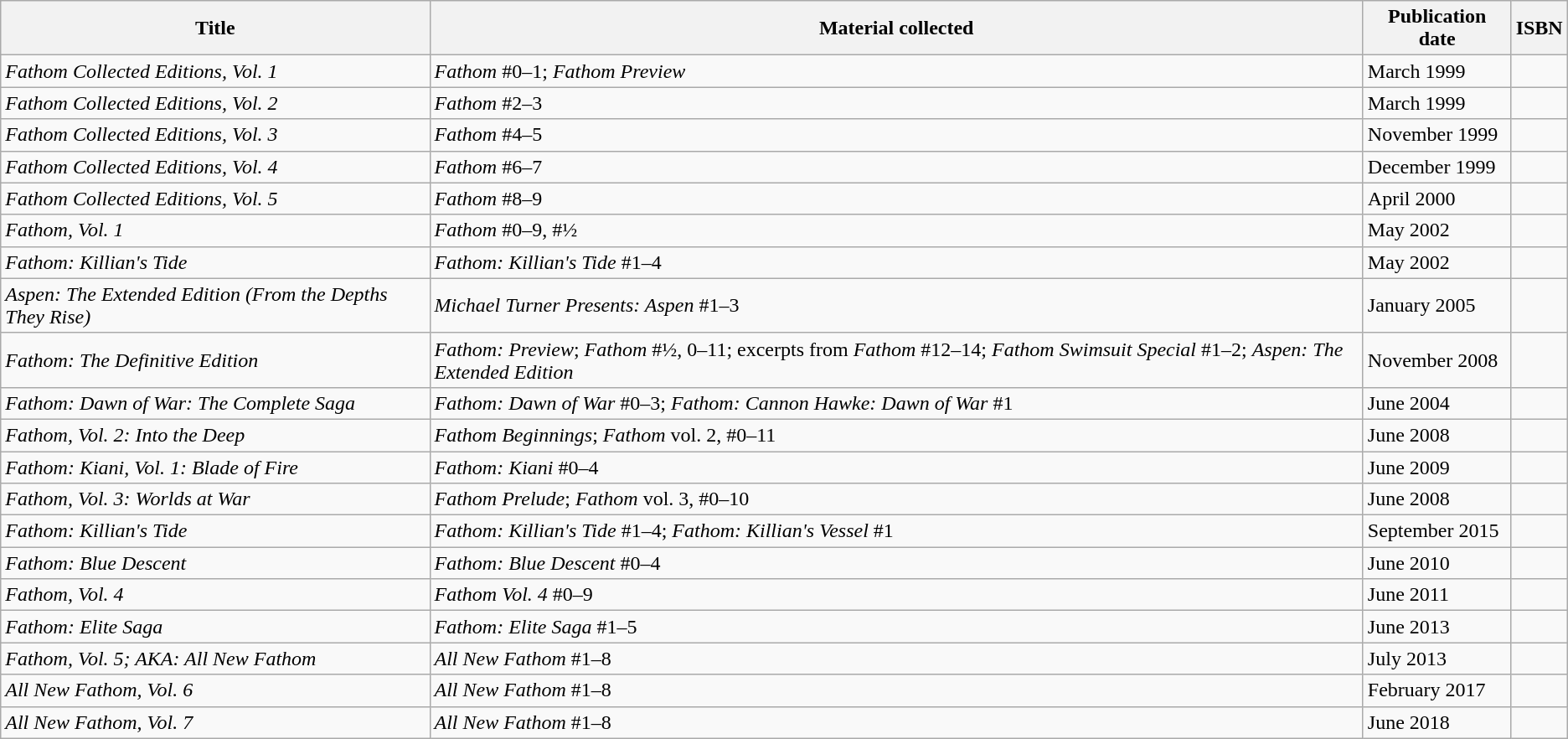<table class="wikitable">
<tr>
<th>Title</th>
<th>Material collected</th>
<th>Publication date</th>
<th>ISBN</th>
</tr>
<tr>
<td><em>Fathom Collected Editions, Vol. 1</em></td>
<td><em>Fathom</em> #0–1; <em>Fathom Preview</em></td>
<td>March 1999</td>
<td></td>
</tr>
<tr>
<td><em>Fathom Collected Editions, Vol. 2</em></td>
<td><em>Fathom</em> #2–3</td>
<td>March 1999</td>
<td></td>
</tr>
<tr>
<td><em>Fathom Collected Editions, Vol. 3</em></td>
<td><em>Fathom</em> #4–5</td>
<td>November 1999</td>
<td></td>
</tr>
<tr>
<td><em>Fathom Collected Editions, Vol. 4</em></td>
<td><em>Fathom</em> #6–7</td>
<td>December 1999</td>
<td></td>
</tr>
<tr>
<td><em>Fathom Collected Editions, Vol. 5</em></td>
<td><em>Fathom</em> #8–9</td>
<td>April 2000</td>
<td></td>
</tr>
<tr>
<td><em>Fathom, Vol. 1</em></td>
<td><em>Fathom</em> #0–9, #½</td>
<td>May 2002</td>
<td></td>
</tr>
<tr>
<td><em>Fathom: Killian's Tide</em></td>
<td><em>Fathom: Killian's Tide</em> #1–4</td>
<td>May 2002</td>
<td></td>
</tr>
<tr>
<td><em>Aspen: The Extended Edition (From the Depths They Rise)</em></td>
<td><em>Michael Turner Presents: Aspen</em> #1–3</td>
<td>January 2005</td>
<td></td>
</tr>
<tr>
<td><em>Fathom: The Definitive Edition</em></td>
<td><em>Fathom: Preview</em>; <em>Fathom</em> #½, 0–11; excerpts from <em>Fathom</em> #12–14; <em>Fathom Swimsuit Special</em> #1–2; <em>Aspen: The Extended Edition</em></td>
<td style=white-space:nowrap>November 2008</td>
<td style=white-space:nowrap></td>
</tr>
<tr>
<td><em>Fathom: Dawn of War: The Complete Saga</em></td>
<td><em>Fathom: Dawn of War</em> #0–3; <em>Fathom: Cannon Hawke: Dawn of War</em> #1</td>
<td>June 2004</td>
<td></td>
</tr>
<tr>
<td><em>Fathom, Vol. 2: Into the Deep</em></td>
<td><em>Fathom Beginnings</em>; <em>Fathom</em> vol. 2, #0–11</td>
<td>June 2008</td>
<td></td>
</tr>
<tr>
<td><em>Fathom: Kiani, Vol. 1: Blade of Fire</em></td>
<td><em>Fathom: Kiani</em> #0–4</td>
<td>June 2009</td>
<td></td>
</tr>
<tr>
<td><em>Fathom, Vol. 3: Worlds at War</em></td>
<td><em>Fathom Prelude</em>; <em>Fathom</em> vol. 3, #0–10</td>
<td>June 2008</td>
<td></td>
</tr>
<tr>
<td><em>Fathom: Killian's Tide</em></td>
<td><em>Fathom: Killian's Tide</em> #1–4; <em>Fathom: Killian's Vessel</em> #1</td>
<td>September 2015</td>
<td></td>
</tr>
<tr>
<td><em>Fathom: Blue Descent</em></td>
<td><em>Fathom: Blue Descent</em> #0–4</td>
<td>June 2010</td>
<td></td>
</tr>
<tr>
<td><em>Fathom, Vol. 4</em></td>
<td><em>Fathom Vol. 4</em> #0–9</td>
<td>June 2011</td>
<td></td>
</tr>
<tr>
<td><em>Fathom: Elite Saga</em></td>
<td><em>Fathom: Elite Saga</em> #1–5</td>
<td>June 2013</td>
<td></td>
</tr>
<tr>
<td><em>Fathom, Vol. 5; AKA: All New Fathom</em></td>
<td><em>All New Fathom</em> #1–8</td>
<td>July 2013</td>
<td></td>
</tr>
<tr>
<td><em>All New Fathom, Vol. 6</em></td>
<td><em>All New Fathom</em> #1–8</td>
<td>February 2017</td>
<td></td>
</tr>
<tr>
<td><em>All New Fathom, Vol. 7</em></td>
<td><em>All New Fathom</em> #1–8</td>
<td>June 2018</td>
<td></td>
</tr>
</table>
